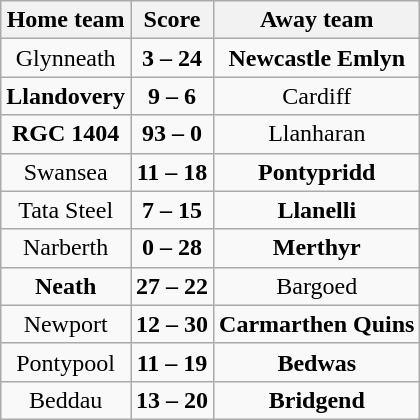<table class="wikitable" style="text-align: center">
<tr>
<th>Home team</th>
<th>Score</th>
<th>Away team</th>
</tr>
<tr>
<td>Glynneath</td>
<td><strong>3 – 24</strong></td>
<td><strong>Newcastle Emlyn</strong></td>
</tr>
<tr>
<td><strong>Llandovery</strong></td>
<td><strong>9 – 6</strong></td>
<td>Cardiff</td>
</tr>
<tr>
<td><strong>RGC 1404</strong></td>
<td><strong>93 – 0</strong></td>
<td>Llanharan</td>
</tr>
<tr>
<td>Swansea</td>
<td><strong>11 – 18</strong></td>
<td><strong>Pontypridd</strong></td>
</tr>
<tr>
<td>Tata Steel</td>
<td><strong>7 – 15</strong></td>
<td><strong>Llanelli</strong></td>
</tr>
<tr>
<td>Narberth</td>
<td><strong>0 – 28</strong></td>
<td><strong>Merthyr</strong></td>
</tr>
<tr>
<td><strong>Neath</strong></td>
<td><strong>27 – 22</strong></td>
<td>Bargoed</td>
</tr>
<tr>
<td>Newport</td>
<td><strong>12 – 30</strong></td>
<td><strong>Carmarthen Quins</strong></td>
</tr>
<tr>
<td>Pontypool</td>
<td><strong>11 – 19</strong></td>
<td><strong>Bedwas</strong></td>
</tr>
<tr>
<td>Beddau</td>
<td><strong>13 – 20</strong></td>
<td><strong>Bridgend</strong></td>
</tr>
</table>
